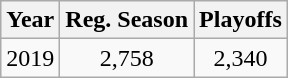<table class="wikitable" style="text-align:center; margin-left: lem;">
<tr>
<th>Year</th>
<th>Reg. Season</th>
<th>Playoffs</th>
</tr>
<tr>
<td>2019</td>
<td>2,758</td>
<td>2,340</td>
</tr>
</table>
